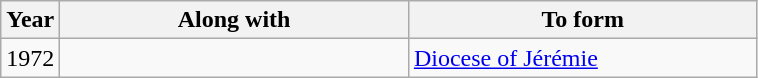<table class="wikitable">
<tr>
<th>Year</th>
<th width="225">Along with</th>
<th width="225">To form</th>
</tr>
<tr valign="top">
<td>1972</td>
<td></td>
<td><a href='#'>Diocese of Jérémie</a></td>
</tr>
</table>
